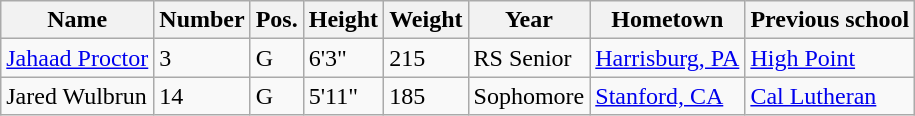<table class="wikitable sortable" border="1">
<tr>
<th>Name</th>
<th>Number</th>
<th>Pos.</th>
<th>Height</th>
<th>Weight</th>
<th>Year</th>
<th>Hometown</th>
<th class="unsortable">Previous school</th>
</tr>
<tr>
<td><a href='#'>Jahaad Proctor</a></td>
<td>3</td>
<td>G</td>
<td>6'3"</td>
<td>215</td>
<td>RS Senior</td>
<td><a href='#'>Harrisburg, PA</a></td>
<td><a href='#'>High Point</a></td>
</tr>
<tr>
<td>Jared Wulbrun</td>
<td>14</td>
<td>G</td>
<td>5'11"</td>
<td>185</td>
<td>Sophomore</td>
<td><a href='#'>Stanford, CA</a></td>
<td><a href='#'>Cal Lutheran</a></td>
</tr>
</table>
